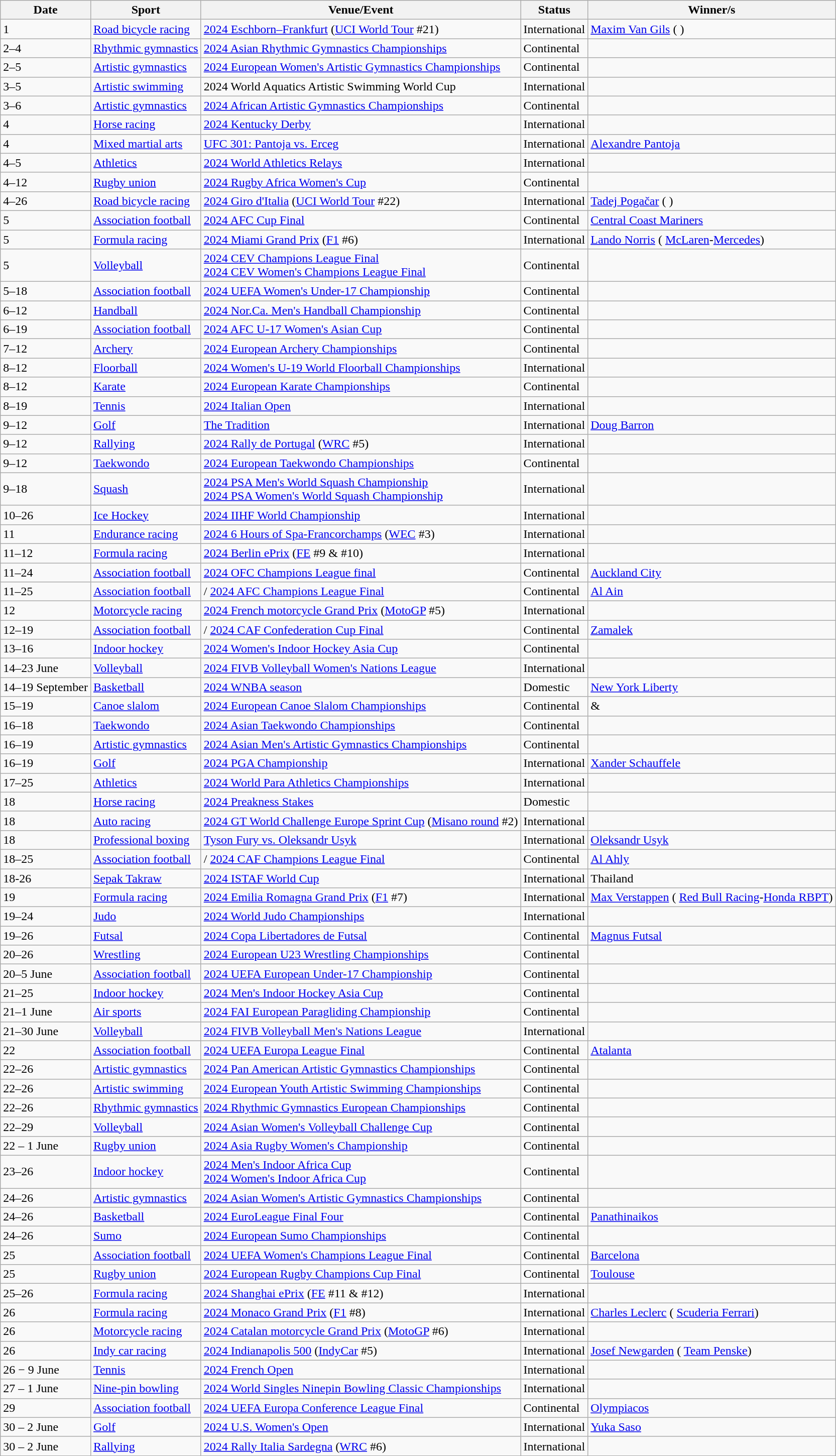<table class="wikitable source">
<tr>
<th>Date</th>
<th>Sport</th>
<th>Venue/Event</th>
<th>Status</th>
<th>Winner/s</th>
</tr>
<tr>
<td>1</td>
<td><a href='#'>Road bicycle racing</a></td>
<td> <a href='#'>2024 Eschborn–Frankfurt</a> (<a href='#'>UCI World Tour</a> #21)</td>
<td>International</td>
<td> <a href='#'>Maxim Van Gils</a> ( )</td>
</tr>
<tr>
<td>2–4</td>
<td><a href='#'>Rhythmic gymnastics</a></td>
<td> <a href='#'>2024 Asian Rhythmic Gymnastics Championships</a></td>
<td>Continental</td>
<td></td>
</tr>
<tr>
<td>2–5</td>
<td><a href='#'>Artistic gymnastics</a></td>
<td> <a href='#'>2024 European Women's Artistic Gymnastics Championships</a></td>
<td>Continental</td>
<td></td>
</tr>
<tr>
<td>3–5</td>
<td><a href='#'>Artistic swimming</a></td>
<td> 2024 World Aquatics Artistic Swimming World Cup</td>
<td>International</td>
<td></td>
</tr>
<tr>
<td>3–6</td>
<td><a href='#'>Artistic gymnastics</a></td>
<td> <a href='#'>2024 African Artistic Gymnastics Championships</a></td>
<td>Continental</td>
<td></td>
</tr>
<tr>
<td>4</td>
<td><a href='#'>Horse racing</a></td>
<td> <a href='#'>2024 Kentucky Derby</a></td>
<td>International</td>
<td></td>
</tr>
<tr>
<td>4</td>
<td><a href='#'>Mixed martial arts</a></td>
<td> <a href='#'>UFC 301: Pantoja vs. Erceg</a></td>
<td>International</td>
<td> <a href='#'>Alexandre Pantoja</a></td>
</tr>
<tr>
<td>4–5</td>
<td><a href='#'>Athletics</a></td>
<td> <a href='#'>2024 World Athletics Relays</a></td>
<td>International</td>
<td></td>
</tr>
<tr>
<td>4–12</td>
<td><a href='#'>Rugby union</a></td>
<td> <a href='#'>2024 Rugby Africa Women's Cup</a></td>
<td>Continental</td>
<td></td>
</tr>
<tr>
<td>4–26</td>
<td><a href='#'>Road bicycle racing</a></td>
<td> <a href='#'>2024 Giro d'Italia</a> (<a href='#'>UCI World Tour</a> #22)</td>
<td>International</td>
<td> <a href='#'>Tadej Pogačar</a> ( )</td>
</tr>
<tr>
<td>5</td>
<td><a href='#'>Association football</a></td>
<td> <a href='#'>2024 AFC Cup Final</a></td>
<td>Continental</td>
<td> <a href='#'>Central Coast Mariners</a></td>
</tr>
<tr>
<td>5</td>
<td><a href='#'>Formula racing</a></td>
<td> <a href='#'>2024 Miami Grand Prix</a> (<a href='#'>F1</a> #6)</td>
<td>International</td>
<td> <a href='#'>Lando Norris</a> ( <a href='#'>McLaren</a>-<a href='#'>Mercedes</a>)</td>
</tr>
<tr>
<td>5</td>
<td><a href='#'>Volleyball</a></td>
<td> <a href='#'>2024 CEV Champions League Final</a><br> <a href='#'>2024 CEV Women's Champions League Final</a></td>
<td>Continental</td>
<td></td>
</tr>
<tr>
<td>5–18</td>
<td><a href='#'>Association football</a></td>
<td> <a href='#'>2024 UEFA Women's Under-17 Championship</a></td>
<td>Continental</td>
<td></td>
</tr>
<tr>
<td>6–12</td>
<td><a href='#'>Handball</a></td>
<td> <a href='#'>2024 Nor.Ca. Men's Handball Championship</a></td>
<td>Continental</td>
<td></td>
</tr>
<tr>
<td>6–19</td>
<td><a href='#'>Association football</a></td>
<td> <a href='#'>2024 AFC U-17 Women's Asian Cup</a></td>
<td>Continental</td>
<td></td>
</tr>
<tr>
<td>7–12</td>
<td><a href='#'>Archery</a></td>
<td> <a href='#'>2024 European Archery Championships</a></td>
<td>Continental</td>
<td></td>
</tr>
<tr>
<td>8–12</td>
<td><a href='#'>Floorball</a></td>
<td> <a href='#'>2024 Women's U-19 World Floorball Championships</a></td>
<td>International</td>
<td></td>
</tr>
<tr>
<td>8–12</td>
<td><a href='#'>Karate</a></td>
<td> <a href='#'>2024 European Karate Championships</a></td>
<td>Continental</td>
<td></td>
</tr>
<tr>
<td>8–19</td>
<td><a href='#'>Tennis</a></td>
<td> <a href='#'>2024 Italian Open</a></td>
<td>International</td>
<td></td>
</tr>
<tr>
<td>9–12</td>
<td><a href='#'>Golf</a></td>
<td> <a href='#'>The Tradition</a></td>
<td>International</td>
<td> <a href='#'>Doug Barron</a></td>
</tr>
<tr>
<td>9–12</td>
<td><a href='#'>Rallying</a></td>
<td> <a href='#'>2024 Rally de Portugal</a> (<a href='#'>WRC</a> #5)</td>
<td>International</td>
<td></td>
</tr>
<tr>
<td>9–12</td>
<td><a href='#'>Taekwondo</a></td>
<td> <a href='#'>2024 European Taekwondo Championships</a></td>
<td>Continental</td>
<td></td>
</tr>
<tr>
<td>9–18</td>
<td><a href='#'>Squash</a></td>
<td> <a href='#'>2024 PSA Men's World Squash Championship</a><br> <a href='#'>2024 PSA Women's World Squash Championship</a></td>
<td>International</td>
<td></td>
</tr>
<tr>
<td>10–26</td>
<td><a href='#'>Ice Hockey</a></td>
<td> <a href='#'>2024 IIHF World Championship</a></td>
<td>International</td>
<td></td>
</tr>
<tr>
<td>11</td>
<td><a href='#'>Endurance racing</a></td>
<td> <a href='#'>2024 6 Hours of Spa-Francorchamps</a> (<a href='#'>WEC</a> #3)</td>
<td>International</td>
<td></td>
</tr>
<tr>
<td>11–12</td>
<td><a href='#'>Formula racing</a></td>
<td> <a href='#'>2024 Berlin ePrix</a> (<a href='#'>FE</a> #9 & #10)</td>
<td>International</td>
<td></td>
</tr>
<tr>
<td>11–24</td>
<td><a href='#'>Association football</a></td>
<td> <a href='#'>2024 OFC Champions League final</a></td>
<td>Continental</td>
<td> <a href='#'>Auckland City</a></td>
</tr>
<tr>
<td>11–25</td>
<td><a href='#'>Association football</a></td>
<td>/ <a href='#'>2024 AFC Champions League Final</a></td>
<td>Continental</td>
<td> <a href='#'>Al Ain</a></td>
</tr>
<tr>
<td>12</td>
<td><a href='#'>Motorcycle racing</a></td>
<td> <a href='#'>2024 French motorcycle Grand Prix</a> (<a href='#'>MotoGP</a> #5)</td>
<td>International</td>
<td></td>
</tr>
<tr>
<td>12–19</td>
<td><a href='#'>Association football</a></td>
<td>/ <a href='#'>2024 CAF Confederation Cup Final</a></td>
<td>Continental</td>
<td> <a href='#'>Zamalek</a></td>
</tr>
<tr>
<td>13–16</td>
<td><a href='#'>Indoor hockey</a></td>
<td> <a href='#'>2024 Women's Indoor Hockey Asia Cup</a></td>
<td>Continental</td>
<td></td>
</tr>
<tr>
<td>14–23 June</td>
<td><a href='#'>Volleyball</a></td>
<td> <a href='#'>2024 FIVB Volleyball Women's Nations League</a></td>
<td>International</td>
<td></td>
</tr>
<tr>
<td>14–19 September</td>
<td><a href='#'>Basketball</a></td>
<td> <a href='#'>2024 WNBA season</a></td>
<td>Domestic</td>
<td> <a href='#'>New York Liberty</a></td>
</tr>
<tr>
<td>15–19</td>
<td><a href='#'>Canoe slalom</a></td>
<td> <a href='#'>2024 European Canoe Slalom Championships</a></td>
<td>Continental</td>
<td> & </td>
</tr>
<tr>
<td>16–18</td>
<td><a href='#'>Taekwondo</a></td>
<td> <a href='#'>2024 Asian Taekwondo Championships</a></td>
<td>Continental</td>
<td></td>
</tr>
<tr>
<td>16–19</td>
<td><a href='#'>Artistic gymnastics</a></td>
<td> <a href='#'>2024 Asian Men's Artistic Gymnastics Championships</a></td>
<td>Continental</td>
<td></td>
</tr>
<tr>
<td>16–19</td>
<td><a href='#'>Golf</a></td>
<td> <a href='#'>2024 PGA Championship</a></td>
<td>International</td>
<td> <a href='#'>Xander Schauffele</a></td>
</tr>
<tr>
<td>17–25</td>
<td><a href='#'>Athletics</a></td>
<td> <a href='#'>2024 World Para Athletics Championships</a></td>
<td>International</td>
<td></td>
</tr>
<tr>
<td>18</td>
<td><a href='#'>Horse racing</a></td>
<td> <a href='#'>2024 Preakness Stakes</a></td>
<td>Domestic</td>
<td></td>
</tr>
<tr>
<td>18</td>
<td><a href='#'>Auto racing</a></td>
<td> <a href='#'>2024 GT World Challenge Europe Sprint Cup</a> (<a href='#'>Misano round</a> #2)</td>
<td>International</td>
<td></td>
</tr>
<tr>
<td>18</td>
<td><a href='#'>Professional boxing</a></td>
<td> <a href='#'>Tyson Fury vs. Oleksandr Usyk</a></td>
<td>International</td>
<td> <a href='#'>Oleksandr Usyk</a></td>
</tr>
<tr>
<td>18–25</td>
<td><a href='#'>Association football</a></td>
<td>/ <a href='#'>2024 CAF Champions League Final</a></td>
<td>Continental</td>
<td> <a href='#'>Al Ahly</a></td>
</tr>
<tr>
<td>18-26</td>
<td><a href='#'>Sepak Takraw</a></td>
<td> <a href='#'>2024 ISTAF World Cup</a></td>
<td>International</td>
<td> Thailand</td>
</tr>
<tr>
<td>19</td>
<td><a href='#'>Formula racing</a></td>
<td> <a href='#'>2024 Emilia Romagna Grand Prix</a> (<a href='#'>F1</a> #7)</td>
<td>International</td>
<td> <a href='#'>Max Verstappen</a> ( <a href='#'>Red Bull Racing</a>-<a href='#'>Honda RBPT</a>)</td>
</tr>
<tr>
<td>19–24</td>
<td><a href='#'>Judo</a></td>
<td> <a href='#'>2024 World Judo Championships</a></td>
<td>International</td>
<td></td>
</tr>
<tr>
<td>19–26</td>
<td><a href='#'>Futsal</a></td>
<td> <a href='#'>2024 Copa Libertadores de Futsal</a></td>
<td>Continental</td>
<td> <a href='#'>Magnus Futsal</a></td>
</tr>
<tr>
<td>20–26</td>
<td><a href='#'>Wrestling</a></td>
<td> <a href='#'>2024 European U23 Wrestling Championships</a></td>
<td>Continental</td>
<td></td>
</tr>
<tr>
<td>20–5 June</td>
<td><a href='#'>Association football</a></td>
<td> <a href='#'>2024 UEFA European Under-17 Championship</a></td>
<td>Continental</td>
<td></td>
</tr>
<tr>
<td>21–25</td>
<td><a href='#'>Indoor hockey</a></td>
<td> <a href='#'>2024 Men's Indoor Hockey Asia Cup</a></td>
<td>Continental</td>
<td></td>
</tr>
<tr>
<td>21–1 June</td>
<td><a href='#'>Air sports</a></td>
<td> <a href='#'>2024 FAI European Paragliding Championship</a></td>
<td>Continental</td>
<td></td>
</tr>
<tr>
<td>21–30 June</td>
<td><a href='#'>Volleyball</a></td>
<td> <a href='#'>2024 FIVB Volleyball Men's Nations League</a></td>
<td>International</td>
<td></td>
</tr>
<tr>
<td>22</td>
<td><a href='#'>Association football</a></td>
<td> <a href='#'>2024 UEFA Europa League Final</a></td>
<td>Continental</td>
<td> <a href='#'>Atalanta</a></td>
</tr>
<tr>
<td>22–26</td>
<td><a href='#'>Artistic gymnastics</a></td>
<td> <a href='#'>2024 Pan American Artistic Gymnastics Championships</a></td>
<td>Continental</td>
<td></td>
</tr>
<tr>
<td>22–26</td>
<td><a href='#'>Artistic swimming</a></td>
<td> <a href='#'>2024 European Youth Artistic Swimming Championships</a></td>
<td>Continental</td>
<td></td>
</tr>
<tr>
<td>22–26</td>
<td><a href='#'>Rhythmic gymnastics</a></td>
<td> <a href='#'>2024 Rhythmic Gymnastics European Championships</a></td>
<td>Continental</td>
<td></td>
</tr>
<tr>
<td>22–29</td>
<td><a href='#'>Volleyball</a></td>
<td> <a href='#'>2024 Asian Women's Volleyball Challenge Cup</a></td>
<td>Continental</td>
<td></td>
</tr>
<tr>
<td>22 – 1 June</td>
<td><a href='#'>Rugby union</a></td>
<td> <a href='#'>2024 Asia Rugby Women's Championship</a></td>
<td>Continental</td>
<td></td>
</tr>
<tr>
<td>23–26</td>
<td><a href='#'>Indoor hockey</a></td>
<td> <a href='#'>2024 Men's Indoor Africa Cup</a><br> <a href='#'>2024 Women's Indoor Africa Cup</a></td>
<td>Continental</td>
<td></td>
</tr>
<tr>
<td>24–26</td>
<td><a href='#'>Artistic gymnastics</a></td>
<td> <a href='#'>2024 Asian Women's Artistic Gymnastics Championships</a></td>
<td>Continental</td>
<td></td>
</tr>
<tr>
<td>24–26</td>
<td><a href='#'>Basketball</a></td>
<td> <a href='#'>2024 EuroLeague Final Four</a></td>
<td>Continental</td>
<td> <a href='#'>Panathinaikos</a></td>
</tr>
<tr>
<td>24–26</td>
<td><a href='#'>Sumo</a></td>
<td> <a href='#'>2024 European Sumo Championships</a></td>
<td>Continental</td>
<td></td>
</tr>
<tr>
<td>25</td>
<td><a href='#'>Association football</a></td>
<td> <a href='#'>2024 UEFA Women's Champions League Final</a></td>
<td>Continental</td>
<td> <a href='#'>Barcelona</a></td>
</tr>
<tr>
<td>25</td>
<td><a href='#'>Rugby union</a></td>
<td> <a href='#'>2024 European Rugby Champions Cup Final</a></td>
<td>Continental</td>
<td> <a href='#'>Toulouse</a></td>
</tr>
<tr>
<td>25–26</td>
<td><a href='#'>Formula racing</a></td>
<td> <a href='#'>2024 Shanghai ePrix</a> (<a href='#'>FE</a> #11 & #12)</td>
<td>International</td>
<td></td>
</tr>
<tr>
<td>26</td>
<td><a href='#'>Formula racing</a></td>
<td> <a href='#'>2024 Monaco Grand Prix</a> (<a href='#'>F1</a> #8)</td>
<td>International</td>
<td> <a href='#'>Charles Leclerc</a> ( <a href='#'>Scuderia Ferrari</a>)</td>
</tr>
<tr>
<td>26</td>
<td><a href='#'>Motorcycle racing</a></td>
<td> <a href='#'>2024 Catalan motorcycle Grand Prix</a> (<a href='#'>MotoGP</a> #6)</td>
<td>International</td>
<td></td>
</tr>
<tr>
<td>26</td>
<td><a href='#'>Indy car racing</a></td>
<td> <a href='#'>2024 Indianapolis 500</a> (<a href='#'>IndyCar</a> #5)</td>
<td>International</td>
<td> <a href='#'>Josef Newgarden</a> ( <a href='#'>Team Penske</a>)</td>
</tr>
<tr>
<td>26 − 9 June</td>
<td><a href='#'>Tennis</a></td>
<td> <a href='#'>2024 French Open</a></td>
<td>International</td>
<td></td>
</tr>
<tr>
<td>27 – 1 June</td>
<td><a href='#'>Nine-pin bowling</a></td>
<td> <a href='#'>2024 World Singles Ninepin Bowling Classic Championships</a></td>
<td>International</td>
<td></td>
</tr>
<tr>
<td>29</td>
<td><a href='#'>Association football</a></td>
<td> <a href='#'>2024 UEFA Europa Conference League Final</a></td>
<td>Continental</td>
<td> <a href='#'>Olympiacos</a></td>
</tr>
<tr>
<td>30 – 2 June</td>
<td><a href='#'>Golf</a></td>
<td> <a href='#'>2024 U.S. Women's Open</a></td>
<td>International</td>
<td> <a href='#'>Yuka Saso</a></td>
</tr>
<tr>
<td>30 – 2 June</td>
<td><a href='#'>Rallying</a></td>
<td> <a href='#'>2024 Rally Italia Sardegna</a> (<a href='#'>WRC</a> #6)</td>
<td>International</td>
<td></td>
</tr>
</table>
